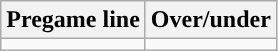<table class="wikitable">
<tr align="center">
<th>Pregame line</th>
<th>Over/under</th>
</tr>
<tr align="center">
<td></td>
<td></td>
</tr>
</table>
